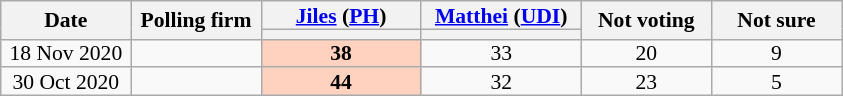<table class="wikitable sortable mw-collapsible mw-collapsed" style=text-align:center;font-size:90%;line-height:12px>
<tr>
<th rowspan=2 width=80px>Date</th>
<th rowspan=2 width=80px>Polling firm</th>
<th width=100px><a href='#'>Jiles</a> (<a href='#'>PH</a>)</th>
<th width=100px><a href='#'>Matthei</a> (<a href='#'>UDI</a>)</th>
<th rowspan=2 width=80px>Not voting</th>
<th rowspan=2 width=80px>Not sure</th>
</tr>
<tr>
<th style=background:></th>
<th style=background:></th>
</tr>
<tr>
<td>18 Nov 2020</td>
<td></td>
<td style="background:#FFD1BF;"><strong>38</strong></td>
<td>33</td>
<td>20</td>
<td>9</td>
</tr>
<tr>
<td>30 Oct 2020</td>
<td></td>
<td style="background:#FFD1BF;"><strong>44</strong></td>
<td>32</td>
<td>23</td>
<td>5</td>
</tr>
</table>
